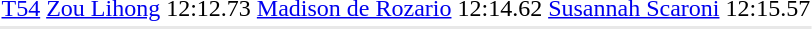<table>
<tr>
<td><a href='#'>T54</a></td>
<td><a href='#'>Zou Lihong</a><br></td>
<td>12:12.73</td>
<td><a href='#'>Madison de Rozario</a><br></td>
<td>12:14.62</td>
<td><a href='#'>Susannah Scaroni</a><br></td>
<td>12:15.57</td>
</tr>
<tr bgcolor= e8e8e8>
<td colspan=7></td>
</tr>
</table>
